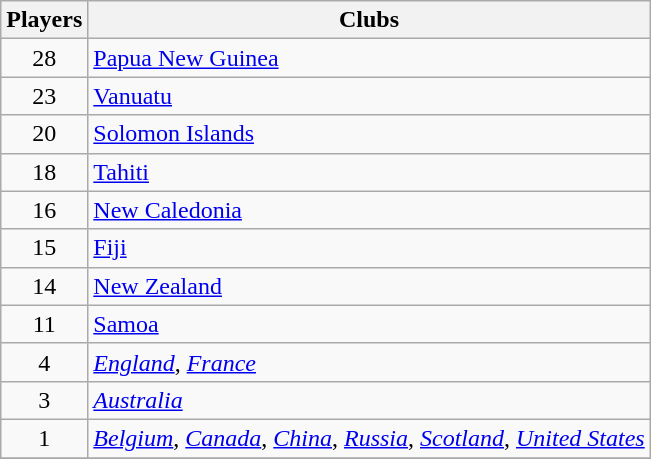<table class="wikitable">
<tr>
<th>Players</th>
<th>Clubs</th>
</tr>
<tr>
<td align="center">28</td>
<td> <a href='#'>Papua New Guinea</a></td>
</tr>
<tr>
<td align="center">23</td>
<td> <a href='#'>Vanuatu</a></td>
</tr>
<tr>
<td align="center">20</td>
<td> <a href='#'>Solomon Islands</a></td>
</tr>
<tr>
<td align="center">18</td>
<td> <a href='#'>Tahiti</a></td>
</tr>
<tr>
<td align="center">16</td>
<td> <a href='#'>New Caledonia</a></td>
</tr>
<tr>
<td align="center">15</td>
<td> <a href='#'>Fiji</a></td>
</tr>
<tr>
<td align="center">14</td>
<td> <a href='#'>New Zealand</a></td>
</tr>
<tr>
<td align="center">11</td>
<td> <a href='#'>Samoa</a></td>
</tr>
<tr>
<td align="center">4</td>
<td> <em><a href='#'>England</a></em>,  <em><a href='#'>France</a></em></td>
</tr>
<tr>
<td align="center">3</td>
<td> <em><a href='#'>Australia</a></em></td>
</tr>
<tr>
<td align="center">1</td>
<td> <em><a href='#'>Belgium</a></em>,  <em><a href='#'>Canada</a></em>,  <em><a href='#'>China</a></em>,  <em><a href='#'>Russia</a></em>,  <em><a href='#'>Scotland</a></em>,  <em><a href='#'>United States</a></em></td>
</tr>
<tr>
</tr>
</table>
